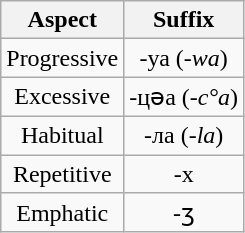<table class="wikitable" style="text-align:center">
<tr>
<th>Aspect</th>
<th>Suffix</th>
</tr>
<tr>
<td>Progressive</td>
<td>-уа (<em>-wa</em>)</td>
</tr>
<tr>
<td>Excessive</td>
<td>-цәа (-<em>c°a</em>)</td>
</tr>
<tr>
<td>Habitual</td>
<td>-ла (<em>-la</em>)</td>
</tr>
<tr>
<td>Repetitive</td>
<td>-х</td>
</tr>
<tr>
<td>Emphatic</td>
<td>-ӡ</td>
</tr>
</table>
